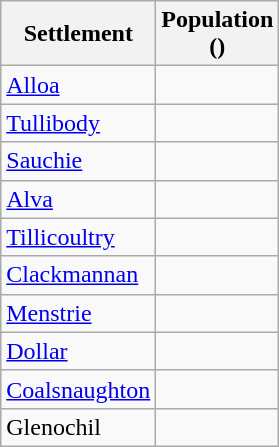<table class="wikitable sortable">
<tr>
<th>Settlement</th>
<th>Population<br>()</th>
</tr>
<tr>
<td><a href='#'>Alloa</a></td>
<td></td>
</tr>
<tr>
<td><a href='#'>Tullibody</a></td>
<td></td>
</tr>
<tr>
<td><a href='#'>Sauchie</a></td>
<td></td>
</tr>
<tr>
<td><a href='#'>Alva</a></td>
<td></td>
</tr>
<tr>
<td><a href='#'>Tillicoultry</a></td>
<td></td>
</tr>
<tr>
<td><a href='#'>Clackmannan</a></td>
<td></td>
</tr>
<tr>
<td><a href='#'>Menstrie</a></td>
<td></td>
</tr>
<tr>
<td><a href='#'>Dollar</a></td>
<td></td>
</tr>
<tr>
<td><a href='#'>Coalsnaughton</a></td>
<td></td>
</tr>
<tr>
<td>Glenochil</td>
<td></td>
</tr>
</table>
